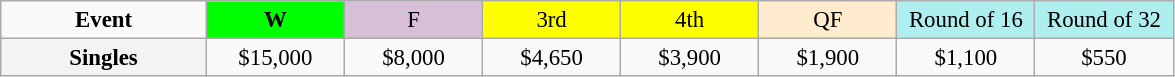<table class=wikitable style=font-size:95%;text-align:center>
<tr>
<td style="width:130px"><strong>Event</strong></td>
<td style="width:85px; background:lime"><strong>W</strong></td>
<td style="width:85px; background:thistle">F</td>
<td style="width:85px; background:#ffff00">3rd</td>
<td style="width:85px; background:#ffff00">4th</td>
<td style="width:85px; background:#ffebcd">QF</td>
<td style="width:85px; background:#afeeee">Round of 16</td>
<td style="width:85px; background:#afeeee">Round of 32</td>
</tr>
<tr>
<th style=background:#f3f3f3>Singles </th>
<td>$15,000</td>
<td>$8,000</td>
<td>$4,650</td>
<td>$3,900</td>
<td>$1,900</td>
<td>$1,100</td>
<td>$550</td>
</tr>
</table>
